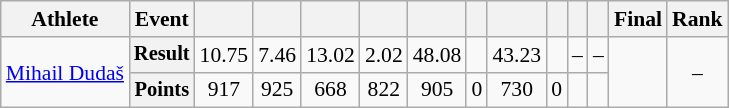<table class="wikitable" style="font-size:90%">
<tr>
<th>Athlete</th>
<th>Event</th>
<th></th>
<th></th>
<th></th>
<th></th>
<th></th>
<th></th>
<th></th>
<th></th>
<th></th>
<th></th>
<th>Final</th>
<th>Rank</th>
</tr>
<tr style=text-align:center>
<td rowspan=2 style=text-align:left><a href='#'>Mihail Dudaš</a></td>
<th style="font-size:95%">Result</th>
<td>10.75 </td>
<td>7.46 </td>
<td>13.02</td>
<td>2.02 </td>
<td>48.08 </td>
<td></td>
<td>43.23</td>
<td></td>
<td>–</td>
<td>–</td>
<td rowspan=2></td>
<td rowspan=2>–</td>
</tr>
<tr style=text-align:center>
<th style="font-size:95%">Points</th>
<td>917</td>
<td>925</td>
<td>668</td>
<td>822</td>
<td>905</td>
<td>0</td>
<td>730</td>
<td>0</td>
<td></td>
<td></td>
</tr>
</table>
